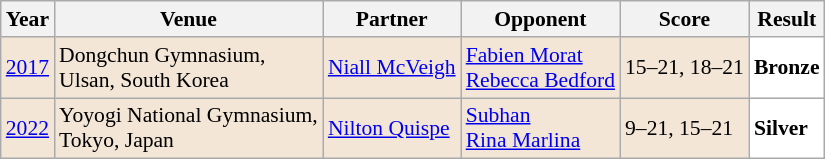<table class="sortable wikitable" style="font-size: 90%;">
<tr>
<th>Year</th>
<th>Venue</th>
<th>Partner</th>
<th>Opponent</th>
<th>Score</th>
<th>Result</th>
</tr>
<tr style="background:#F3E6D7">
<td align="center"><a href='#'>2017</a></td>
<td align="left">Dongchun Gymnasium,<br>Ulsan, South Korea</td>
<td align="left"> <a href='#'>Niall McVeigh</a></td>
<td align="left"> <a href='#'>Fabien Morat</a><br> <a href='#'>Rebecca Bedford</a></td>
<td align="left">15–21, 18–21</td>
<td style="text-align:left; background:white"> <strong>Bronze</strong></td>
</tr>
<tr style="background:#F3E6D7">
<td align="center"><a href='#'>2022</a></td>
<td align="left">Yoyogi National Gymnasium,<br>Tokyo, Japan</td>
<td align="left"> <a href='#'>Nilton Quispe</a></td>
<td align="left"> <a href='#'>Subhan</a><br> <a href='#'>Rina Marlina</a></td>
<td align="left">9–21, 15–21</td>
<td style="text-align:left; background:white"> <strong>Silver</strong></td>
</tr>
</table>
